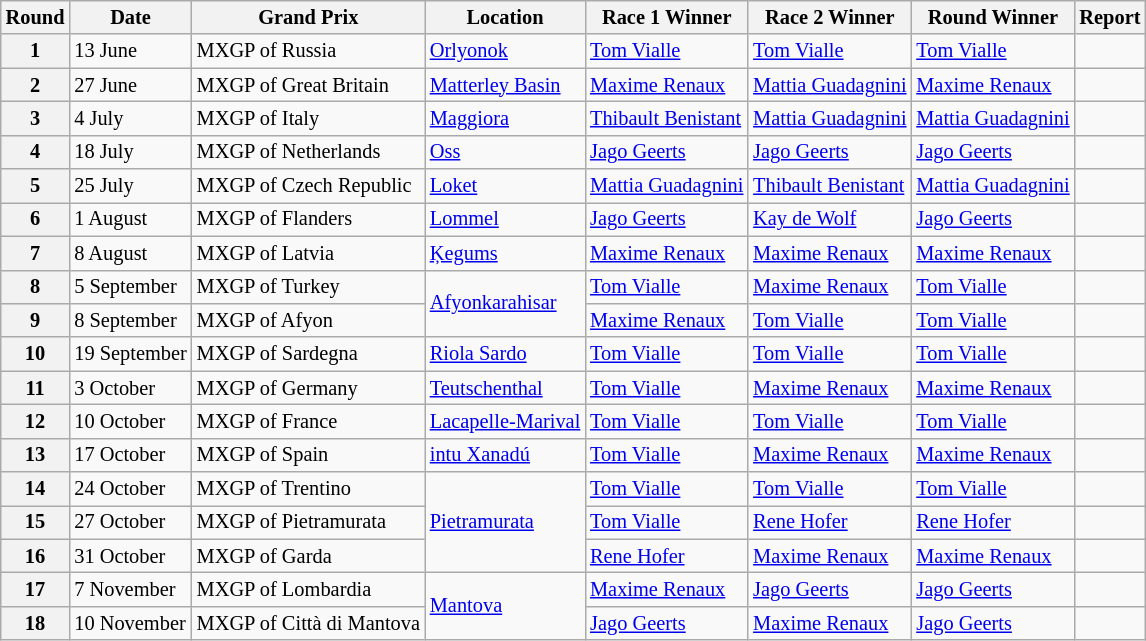<table class="wikitable" style="font-size: 85%;">
<tr>
<th>Round</th>
<th>Date</th>
<th>Grand Prix</th>
<th>Location</th>
<th>Race 1 Winner</th>
<th>Race 2 Winner</th>
<th>Round Winner</th>
<th>Report</th>
</tr>
<tr>
<th>1</th>
<td>13 June</td>
<td> MXGP of Russia</td>
<td><a href='#'>Orlyonok</a></td>
<td> <a href='#'>Tom Vialle</a></td>
<td> <a href='#'>Tom Vialle</a></td>
<td> <a href='#'>Tom Vialle</a></td>
<td></td>
</tr>
<tr>
<th>2</th>
<td>27 June</td>
<td> MXGP of Great Britain</td>
<td><a href='#'>Matterley Basin</a></td>
<td> <a href='#'>Maxime Renaux</a></td>
<td> <a href='#'>Mattia Guadagnini</a></td>
<td> <a href='#'>Maxime Renaux</a></td>
<td></td>
</tr>
<tr>
<th>3</th>
<td>4 July</td>
<td> MXGP of Italy</td>
<td><a href='#'>Maggiora</a></td>
<td> <a href='#'>Thibault Benistant</a></td>
<td> <a href='#'>Mattia Guadagnini</a></td>
<td> <a href='#'>Mattia Guadagnini</a></td>
<td></td>
</tr>
<tr>
<th>4</th>
<td>18 July</td>
<td> MXGP of Netherlands</td>
<td><a href='#'>Oss</a></td>
<td> <a href='#'>Jago Geerts</a></td>
<td> <a href='#'>Jago Geerts</a></td>
<td> <a href='#'>Jago Geerts</a></td>
<td></td>
</tr>
<tr>
<th>5</th>
<td>25 July</td>
<td> MXGP of Czech Republic</td>
<td><a href='#'>Loket</a></td>
<td> <a href='#'>Mattia Guadagnini</a></td>
<td> <a href='#'>Thibault Benistant</a></td>
<td> <a href='#'>Mattia Guadagnini</a></td>
<td></td>
</tr>
<tr>
<th>6</th>
<td>1 August</td>
<td> MXGP of Flanders</td>
<td><a href='#'>Lommel</a></td>
<td> <a href='#'>Jago Geerts</a></td>
<td> <a href='#'>Kay de Wolf</a></td>
<td> <a href='#'>Jago Geerts</a></td>
<td></td>
</tr>
<tr>
<th>7</th>
<td>8 August</td>
<td> MXGP of Latvia</td>
<td><a href='#'>Ķegums</a></td>
<td> <a href='#'>Maxime Renaux</a></td>
<td> <a href='#'>Maxime Renaux</a></td>
<td> <a href='#'>Maxime Renaux</a></td>
<td></td>
</tr>
<tr>
<th>8</th>
<td>5 September</td>
<td> MXGP of Turkey</td>
<td rowspan=2><a href='#'>Afyonkarahisar</a></td>
<td> <a href='#'>Tom Vialle</a></td>
<td> <a href='#'>Maxime Renaux</a></td>
<td> <a href='#'>Tom Vialle</a></td>
<td></td>
</tr>
<tr>
<th>9</th>
<td>8 September</td>
<td> MXGP of Afyon</td>
<td> <a href='#'>Maxime Renaux</a></td>
<td> <a href='#'>Tom Vialle</a></td>
<td> <a href='#'>Tom Vialle</a></td>
<td></td>
</tr>
<tr>
<th>10</th>
<td>19 September</td>
<td> MXGP of Sardegna</td>
<td><a href='#'>Riola Sardo</a></td>
<td> <a href='#'>Tom Vialle</a></td>
<td> <a href='#'>Tom Vialle</a></td>
<td> <a href='#'>Tom Vialle</a></td>
<td></td>
</tr>
<tr>
<th>11</th>
<td>3 October</td>
<td> MXGP of Germany</td>
<td><a href='#'>Teutschenthal</a></td>
<td> <a href='#'>Tom Vialle</a></td>
<td> <a href='#'>Maxime Renaux</a></td>
<td> <a href='#'>Maxime Renaux</a></td>
<td></td>
</tr>
<tr>
<th>12</th>
<td>10 October</td>
<td> MXGP of France</td>
<td><a href='#'>Lacapelle-Marival</a></td>
<td> <a href='#'>Tom Vialle</a></td>
<td> <a href='#'>Tom Vialle</a></td>
<td> <a href='#'>Tom Vialle</a></td>
<td></td>
</tr>
<tr>
<th>13</th>
<td>17 October</td>
<td> MXGP of Spain</td>
<td><a href='#'>intu Xanadú</a></td>
<td> <a href='#'>Tom Vialle</a></td>
<td> <a href='#'>Maxime Renaux</a></td>
<td> <a href='#'>Maxime Renaux</a></td>
<td></td>
</tr>
<tr>
<th>14</th>
<td>24 October</td>
<td> MXGP of Trentino</td>
<td rowspan=3><a href='#'>Pietramurata</a></td>
<td> <a href='#'>Tom Vialle</a></td>
<td> <a href='#'>Tom Vialle</a></td>
<td> <a href='#'>Tom Vialle</a></td>
<td></td>
</tr>
<tr>
<th>15</th>
<td>27 October</td>
<td> MXGP of Pietramurata</td>
<td> <a href='#'>Tom Vialle</a></td>
<td> <a href='#'>Rene Hofer</a></td>
<td> <a href='#'>Rene Hofer</a></td>
<td></td>
</tr>
<tr>
<th>16</th>
<td>31 October</td>
<td> MXGP of Garda</td>
<td> <a href='#'>Rene Hofer</a></td>
<td> <a href='#'>Maxime Renaux</a></td>
<td> <a href='#'>Maxime Renaux</a></td>
</tr>
<tr>
<th>17</th>
<td>7 November</td>
<td> MXGP of Lombardia</td>
<td rowspan=2><a href='#'>Mantova</a></td>
<td> <a href='#'>Maxime Renaux</a></td>
<td> <a href='#'>Jago Geerts</a></td>
<td> <a href='#'>Jago Geerts</a></td>
<td></td>
</tr>
<tr>
<th>18</th>
<td>10 November</td>
<td> MXGP of Città di Mantova</td>
<td> <a href='#'>Jago Geerts</a></td>
<td> <a href='#'>Maxime Renaux</a></td>
<td> <a href='#'>Jago Geerts</a></td>
<td></td>
</tr>
</table>
